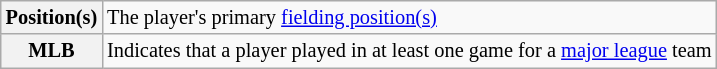<table class="wikitable plainrowheaders" style="font-size:85%">
<tr>
<th scope="row" style="text-align:center"><strong>Position(s)</strong></th>
<td>The player's primary <a href='#'>fielding position(s)</a></td>
</tr>
<tr>
<th scope="row" style="text-align:center"><strong>MLB</strong></th>
<td>Indicates that a player played in at least one game for a <a href='#'>major league</a> team</td>
</tr>
</table>
